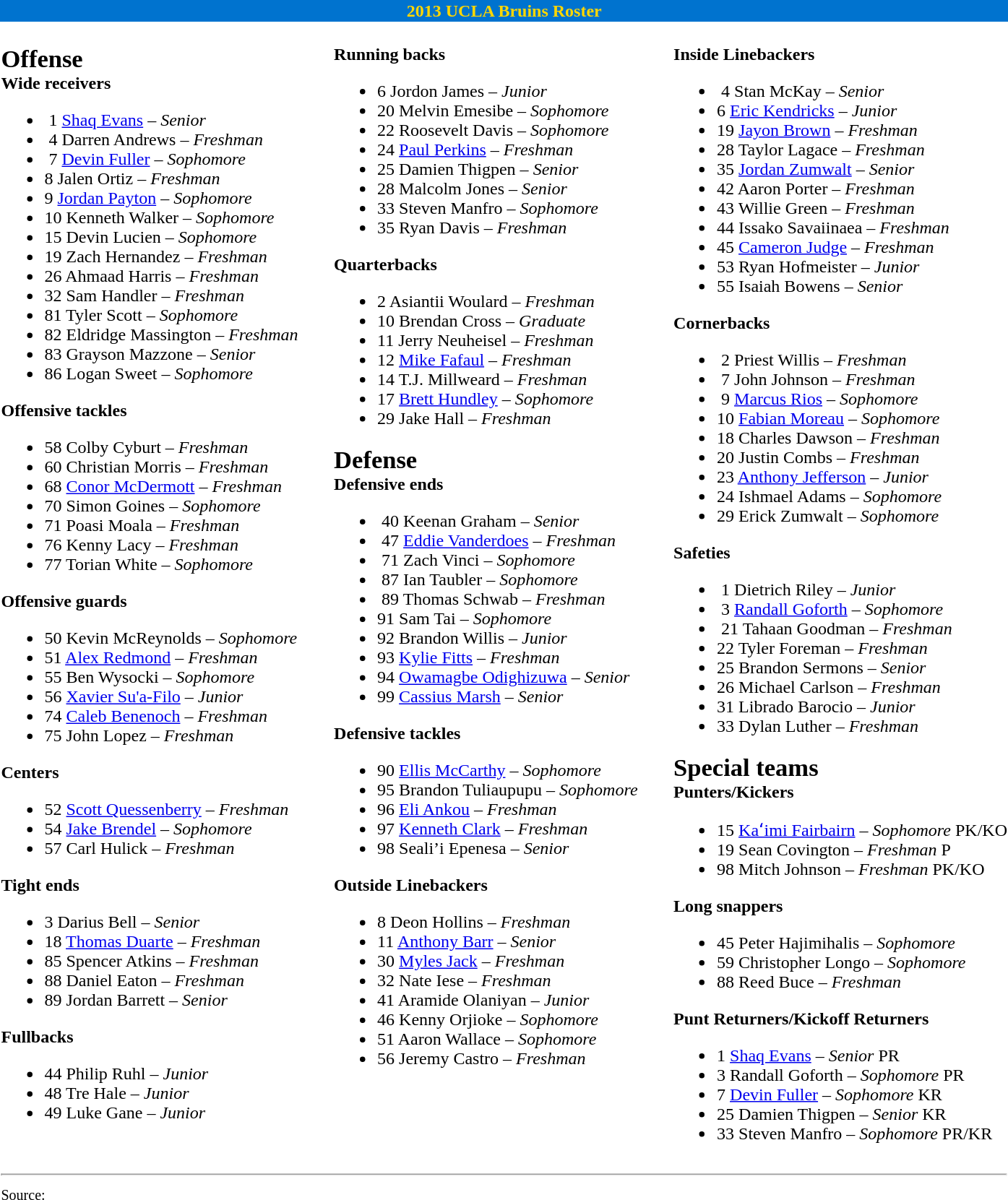<table class="toccolours" style="text-align: left;">
<tr>
<td colspan=11 style="color:gold;background:#0073CF; text-align: center"><strong>2013 UCLA Bruins Roster</strong></td>
</tr>
<tr>
<td valign="top"><br><big><big><strong>Offense</strong></big></big><br><strong>Wide receivers</strong><ul><li> 1 <a href='#'>Shaq Evans</a> – <em> Senior</em></li><li> 4 Darren Andrews – <em>Freshman</em></li><li> 7 <a href='#'>Devin Fuller</a> – <em>Sophomore</em></li><li>8 Jalen Ortiz – <em>Freshman</em></li><li>9 <a href='#'>Jordan Payton</a> – <em>Sophomore</em></li><li>10 Kenneth Walker – <em>Sophomore </em></li><li>15 Devin Lucien – <em> Sophomore</em></li><li>19 Zach Hernandez – <em> Freshman</em></li><li>26 Ahmaad Harris – <em> Freshman</em></li><li>32 Sam Handler – <em> Freshman</em></li><li>81 Tyler Scott – <em> Sophomore</em></li><li>82 Eldridge Massington – <em>Freshman</em></li><li>83 Grayson Mazzone – <em> Senior</em></li><li>86 Logan Sweet – <em> Sophomore</em></li></ul><strong>Offensive tackles</strong><ul><li>58 Colby Cyburt – <em> Freshman</em></li><li>60 Christian Morris – <em>Freshman</em></li><li>68 <a href='#'>Conor McDermott</a> – <em> Freshman</em></li><li>70 Simon Goines – <em>Sophomore</em></li><li>71 Poasi Moala – <em>Freshman</em></li><li>76 Kenny Lacy – <em>Freshman</em></li><li>77 Torian White – <em> Sophomore </em></li></ul><strong>Offensive guards</strong><ul><li>50 Kevin McReynolds – <em> Sophomore</em></li><li>51 <a href='#'>Alex Redmond</a> – <em>Freshman</em></li><li>55 Ben Wysocki – <em> Sophomore</em></li><li>56 <a href='#'>Xavier Su'a-Filo</a> – <em>Junior</em></li><li>74 <a href='#'>Caleb Benenoch</a> – <em>Freshman</em></li><li>75 John Lopez – <em>Freshman</em></li></ul><strong>Centers</strong><ul><li>52 <a href='#'>Scott Quessenberry</a> – <em>Freshman</em></li><li>54 <a href='#'>Jake Brendel</a> – <em> Sophomore</em></li><li>57 Carl Hulick – <em> Freshman</em></li></ul><strong>Tight ends</strong><ul><li>3 Darius Bell – <em> Senior</em></li><li>18 <a href='#'>Thomas Duarte</a> – <em>Freshman</em></li><li>85 Spencer Atkins – <em>Freshman</em></li><li>88 Daniel Eaton – <em> Freshman</em></li><li>89 Jordan Barrett – <em> Senior</em></li></ul><strong>Fullbacks</strong><ul><li>44 Philip Ruhl – <em> Junior</em></li><li>48 Tre Hale – <em> Junior</em></li><li>49 Luke Gane – <em> Junior</em></li></ul></td>
<td width="25"> </td>
<td valign="top"><br><strong>Running backs</strong><ul><li>6 Jordon James – <em> Junior</em></li><li>20 Melvin Emesibe – <em> Sophomore</em></li><li>22 Roosevelt Davis – <em> Sophomore</em></li><li>24 <a href='#'>Paul Perkins</a> – <em> Freshman</em></li><li>25 Damien Thigpen – <em> Senior</em></li><li>28 Malcolm Jones – <em>Senior</em></li><li>33 Steven Manfro  – <em> Sophomore</em></li><li>35 Ryan Davis – <em> Freshman</em></li></ul><strong>Quarterbacks</strong><ul><li>2 Asiantii Woulard – <em>Freshman</em></li><li>10 Brendan Cross – <em>Graduate</em></li><li>11 Jerry Neuheisel – <em> Freshman</em></li><li>12 <a href='#'>Mike Fafaul</a> – <em> Freshman</em></li><li>14 T.J. Millweard – <em> Freshman</em></li><li>17 <a href='#'>Brett Hundley</a> – <em> Sophomore</em></li><li>29 Jake Hall – <em> Freshman</em></li></ul><big><big><strong>Defense</strong></big></big><br><strong>Defensive ends</strong><ul><li> 40 Keenan Graham – <em> Senior</em></li><li> 47 <a href='#'>Eddie Vanderdoes</a> – <em>Freshman</em></li><li> 71 Zach Vinci  – <em> Sophomore</em></li><li> 87 Ian Taubler – <em>Sophomore</em></li><li> 89 Thomas Schwab – <em>Freshman</em></li><li>91 Sam Tai  – <em> Sophomore</em></li><li>92 Brandon Willis – <em> Junior</em></li><li>93 <a href='#'>Kylie Fitts</a> – <em>Freshman</em></li><li>94 <a href='#'>Owamagbe Odighizuwa</a> – <em>Senior </em></li><li>99 <a href='#'>Cassius Marsh</a> – <em>Senior</em></li></ul><strong>Defensive tackles</strong><ul><li>90 <a href='#'>Ellis McCarthy</a> – <em>Sophomore</em></li><li>95 Brandon Tuliaupupu  – <em> Sophomore</em></li><li>96 <a href='#'>Eli Ankou</a> – <em> Freshman</em></li><li>97 <a href='#'>Kenneth Clark</a> – <em>Freshman</em></li><li>98 Seali’i Epenesa – <em>Senior</em></li></ul><strong>Outside Linebackers</strong><ul><li>8 Deon Hollins – <em>Freshman</em></li><li>11 <a href='#'>Anthony Barr</a> – <em>Senior</em></li><li>30 <a href='#'>Myles Jack</a> – <em>Freshman</em></li><li>32 Nate Iese – <em> Freshman</em></li><li>41 Aramide Olaniyan – <em> Junior</em></li><li>46 Kenny Orjioke – <em>Sophomore</em></li><li>51 Aaron Wallace  – <em> Sophomore</em></li><li>56 Jeremy Castro – <em>Freshman</em></li></ul></td>
<td width="25"> </td>
<td valign="top"><br><strong>Inside Linebackers</strong><ul><li> 4 Stan McKay – <em> Senior</em></li><li>6 <a href='#'>Eric Kendricks</a> – <em> Junior</em></li><li>19 <a href='#'>Jayon Brown</a> – <em>Freshman</em></li><li>28 Taylor Lagace – <em> Freshman</em></li><li>35 <a href='#'>Jordan Zumwalt</a> – <em>Senior</em></li><li>42 Aaron Porter – <em> Freshman</em></li><li>43 Willie Green – <em> Freshman</em></li><li>44 Issako Savaiinaea – <em>Freshman</em></li><li>45 <a href='#'>Cameron Judge</a> – <em>Freshman</em></li><li>53 Ryan Hofmeister – <em> Junior</em></li><li>55 Isaiah Bowens – <em> Senior</em></li></ul><strong>Cornerbacks</strong><ul><li> 2 Priest Willis – <em>Freshman</em></li><li> 7 John Johnson – <em>Freshman </em></li><li> 9 <a href='#'>Marcus Rios</a> – <em>Sophomore </em></li><li>10 <a href='#'>Fabian Moreau</a> – <em>Sophomore</em></li><li>18 Charles Dawson – <em>Freshman</em></li><li>20 Justin Combs – <em> Freshman</em></li><li>23 <a href='#'>Anthony Jefferson</a> – <em> Junior</em></li><li>24 Ishmael Adams – <em>Sophomore </em></li><li>29 Erick Zumwalt  – <em> Sophomore</em></li></ul><strong>Safeties</strong><ul><li> 1 Dietrich Riley – <em> Junior </em></li><li> 3 <a href='#'>Randall Goforth</a> – <em>Sophomore</em></li><li> 21 Tahaan Goodman – <em>Freshman</em></li><li>22 Tyler Foreman – <em>Freshman</em></li><li>25 Brandon Sermons – <em> Senior</em></li><li>26 Michael Carlson – <em>Freshman</em></li><li>31 Librado Barocio – <em> Junior</em></li><li>33 Dylan Luther – <em>Freshman</em></li></ul><big><big><strong>Special teams</strong></big></big><br><strong>Punters/Kickers</strong><ul><li>15 <a href='#'>Kaʻimi Fairbairn</a> – <em>Sophomore</em> PK/KO</li><li>19 Sean Covington – <em>Freshman</em> P</li><li>98 Mitch Johnson – <em> Freshman</em> PK/KO</li></ul><strong>Long snappers</strong><ul><li>45 Peter Hajimihalis – <em> Sophomore</em></li><li>59 Christopher Longo – <em> Sophomore</em></li><li>88 Reed Buce – <em>Freshman</em></li></ul><strong>Punt Returners/Kickoff Returners</strong><ul><li>1 <a href='#'>Shaq Evans</a> – <em> Senior</em> PR</li><li>3 Randall Goforth – <em>Sophomore</em> PR</li><li>7 <a href='#'>Devin Fuller</a> – <em>Sophomore</em> KR</li><li>25 Damien Thigpen  – <em> Senior</em> KR</li><li>33 Steven Manfro – <em> Sophomore</em> PR/KR</li></ul></td>
</tr>
<tr>
<td colspan="7"><hr><small>Source: </small></td>
</tr>
</table>
